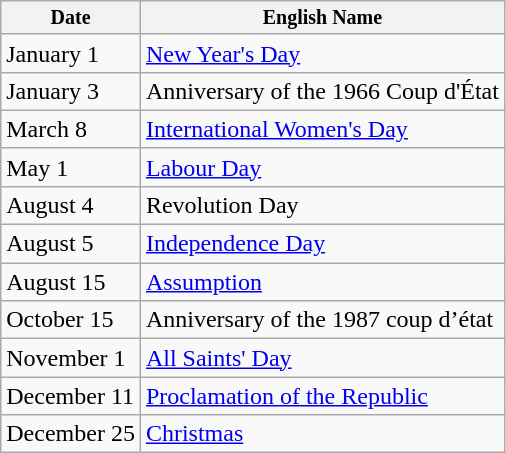<table class="wikitable" style="float: center;">
<tr>
<th style="font-size: smaller;">Date</th>
<th style="font-size: smaller;">English Name</th>
</tr>
<tr>
<td>January 1</td>
<td><a href='#'>New Year's Day</a></td>
</tr>
<tr>
<td>January 3</td>
<td>Anniversary of the 1966 Coup d'État</td>
</tr>
<tr>
<td>March 8</td>
<td><a href='#'>International Women's Day</a></td>
</tr>
<tr>
<td>May 1</td>
<td><a href='#'>Labour Day</a></td>
</tr>
<tr>
<td>August 4</td>
<td>Revolution Day</td>
</tr>
<tr>
<td>August 5</td>
<td><a href='#'>Independence Day</a></td>
</tr>
<tr>
<td>August 15</td>
<td><a href='#'>Assumption</a></td>
</tr>
<tr>
<td>October 15</td>
<td>Anniversary of the 1987 coup d’état</td>
</tr>
<tr>
<td>November 1</td>
<td><a href='#'>All Saints' Day</a></td>
</tr>
<tr>
<td>December 11</td>
<td><a href='#'>Proclamation of the Republic</a></td>
</tr>
<tr>
<td>December 25</td>
<td><a href='#'>Christmas</a></td>
</tr>
</table>
